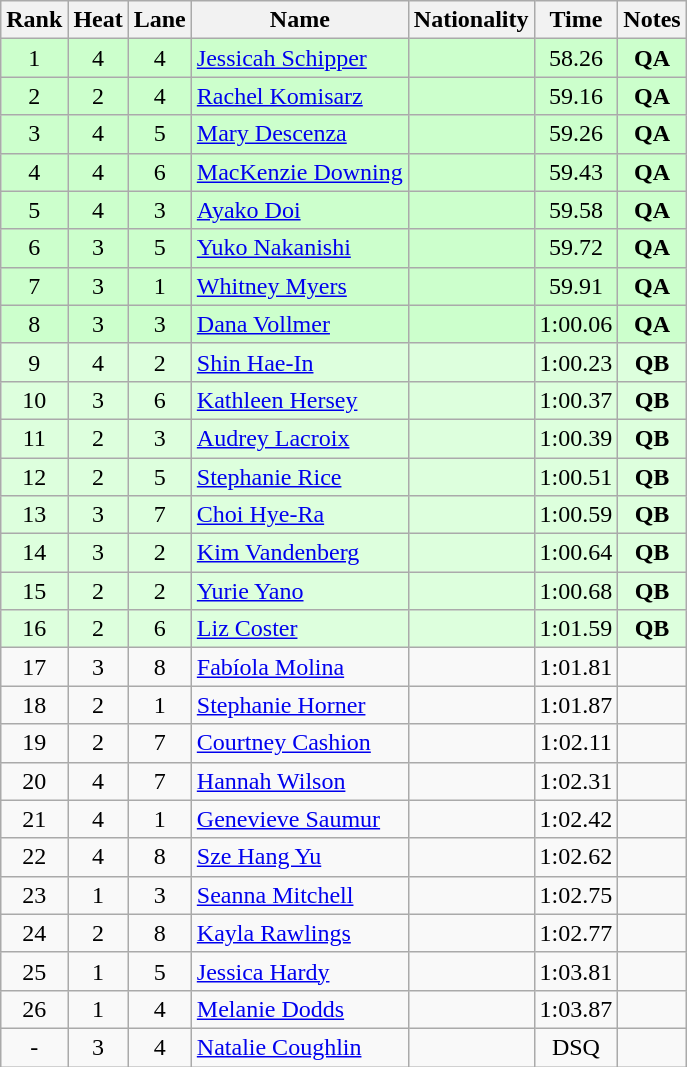<table class="wikitable sortable" style="text-align:center">
<tr>
<th>Rank</th>
<th>Heat</th>
<th>Lane</th>
<th>Name</th>
<th>Nationality</th>
<th>Time</th>
<th>Notes</th>
</tr>
<tr bgcolor=ccffcc>
<td>1</td>
<td>4</td>
<td>4</td>
<td align=left><a href='#'>Jessicah Schipper</a></td>
<td align=left></td>
<td>58.26</td>
<td><strong>QA</strong></td>
</tr>
<tr bgcolor=ccffcc>
<td>2</td>
<td>2</td>
<td>4</td>
<td align=left><a href='#'>Rachel Komisarz</a></td>
<td align=left></td>
<td>59.16</td>
<td><strong>QA</strong></td>
</tr>
<tr bgcolor=ccffcc>
<td>3</td>
<td>4</td>
<td>5</td>
<td align=left><a href='#'>Mary Descenza</a></td>
<td align=left></td>
<td>59.26</td>
<td><strong>QA</strong></td>
</tr>
<tr bgcolor=ccffcc>
<td>4</td>
<td>4</td>
<td>6</td>
<td align=left><a href='#'>MacKenzie Downing</a></td>
<td align=left></td>
<td>59.43</td>
<td><strong>QA</strong></td>
</tr>
<tr bgcolor=ccffcc>
<td>5</td>
<td>4</td>
<td>3</td>
<td align=left><a href='#'>Ayako Doi</a></td>
<td align=left></td>
<td>59.58</td>
<td><strong>QA</strong></td>
</tr>
<tr bgcolor=ccffcc>
<td>6</td>
<td>3</td>
<td>5</td>
<td align=left><a href='#'>Yuko Nakanishi</a></td>
<td align=left></td>
<td>59.72</td>
<td><strong>QA</strong></td>
</tr>
<tr bgcolor=ccffcc>
<td>7</td>
<td>3</td>
<td>1</td>
<td align=left><a href='#'>Whitney Myers</a></td>
<td align=left></td>
<td>59.91</td>
<td><strong>QA</strong></td>
</tr>
<tr bgcolor=ccffcc>
<td>8</td>
<td>3</td>
<td>3</td>
<td align=left><a href='#'>Dana Vollmer</a></td>
<td align=left></td>
<td>1:00.06</td>
<td><strong>QA</strong></td>
</tr>
<tr bgcolor=ddffdd>
<td>9</td>
<td>4</td>
<td>2</td>
<td align=left><a href='#'>Shin Hae-In</a></td>
<td align=left></td>
<td>1:00.23</td>
<td><strong>QB</strong></td>
</tr>
<tr bgcolor=ddffdd>
<td>10</td>
<td>3</td>
<td>6</td>
<td align=left><a href='#'>Kathleen Hersey</a></td>
<td align=left></td>
<td>1:00.37</td>
<td><strong>QB</strong></td>
</tr>
<tr bgcolor=ddffdd>
<td>11</td>
<td>2</td>
<td>3</td>
<td align=left><a href='#'>Audrey Lacroix</a></td>
<td align=left></td>
<td>1:00.39</td>
<td><strong>QB</strong></td>
</tr>
<tr bgcolor=ddffdd>
<td>12</td>
<td>2</td>
<td>5</td>
<td align=left><a href='#'>Stephanie Rice</a></td>
<td align=left></td>
<td>1:00.51</td>
<td><strong>QB</strong></td>
</tr>
<tr bgcolor=ddffdd>
<td>13</td>
<td>3</td>
<td>7</td>
<td align=left><a href='#'>Choi Hye-Ra</a></td>
<td align=left></td>
<td>1:00.59</td>
<td><strong>QB</strong></td>
</tr>
<tr bgcolor=ddffdd>
<td>14</td>
<td>3</td>
<td>2</td>
<td align=left><a href='#'>Kim Vandenberg</a></td>
<td align=left></td>
<td>1:00.64</td>
<td><strong>QB</strong></td>
</tr>
<tr bgcolor=ddffdd>
<td>15</td>
<td>2</td>
<td>2</td>
<td align=left><a href='#'>Yurie Yano</a></td>
<td align=left></td>
<td>1:00.68</td>
<td><strong>QB</strong></td>
</tr>
<tr bgcolor=ddffdd>
<td>16</td>
<td>2</td>
<td>6</td>
<td align=left><a href='#'>Liz Coster</a></td>
<td align=left></td>
<td>1:01.59</td>
<td><strong>QB</strong></td>
</tr>
<tr>
<td>17</td>
<td>3</td>
<td>8</td>
<td align=left><a href='#'>Fabíola Molina</a></td>
<td align=left></td>
<td>1:01.81</td>
<td></td>
</tr>
<tr>
<td>18</td>
<td>2</td>
<td>1</td>
<td align=left><a href='#'>Stephanie Horner</a></td>
<td align=left></td>
<td>1:01.87</td>
<td></td>
</tr>
<tr>
<td>19</td>
<td>2</td>
<td>7</td>
<td align=left><a href='#'>Courtney Cashion</a></td>
<td align=left></td>
<td>1:02.11</td>
<td></td>
</tr>
<tr>
<td>20</td>
<td>4</td>
<td>7</td>
<td align=left><a href='#'>Hannah Wilson</a></td>
<td align=left></td>
<td>1:02.31</td>
<td></td>
</tr>
<tr>
<td>21</td>
<td>4</td>
<td>1</td>
<td align=left><a href='#'>Genevieve Saumur</a></td>
<td align=left></td>
<td>1:02.42</td>
<td></td>
</tr>
<tr>
<td>22</td>
<td>4</td>
<td>8</td>
<td align=left><a href='#'>Sze Hang Yu</a></td>
<td align=left></td>
<td>1:02.62</td>
<td></td>
</tr>
<tr>
<td>23</td>
<td>1</td>
<td>3</td>
<td align=left><a href='#'>Seanna Mitchell</a></td>
<td align=left></td>
<td>1:02.75</td>
<td></td>
</tr>
<tr>
<td>24</td>
<td>2</td>
<td>8</td>
<td align=left><a href='#'>Kayla Rawlings</a></td>
<td align=left></td>
<td>1:02.77</td>
<td></td>
</tr>
<tr>
<td>25</td>
<td>1</td>
<td>5</td>
<td align=left><a href='#'>Jessica Hardy</a></td>
<td align=left></td>
<td>1:03.81</td>
<td></td>
</tr>
<tr>
<td>26</td>
<td>1</td>
<td>4</td>
<td align=left><a href='#'>Melanie Dodds</a></td>
<td align=left></td>
<td>1:03.87</td>
<td></td>
</tr>
<tr>
<td>-</td>
<td>3</td>
<td>4</td>
<td align=left><a href='#'>Natalie Coughlin</a></td>
<td align=left></td>
<td>DSQ</td>
<td></td>
</tr>
</table>
